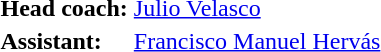<table>
<tr>
<td><strong>Head coach:</strong></td>
<td><a href='#'>Julio Velasco</a></td>
</tr>
<tr>
<td><strong>Assistant:</strong></td>
<td><a href='#'>Francisco Manuel Hervás</a></td>
</tr>
</table>
